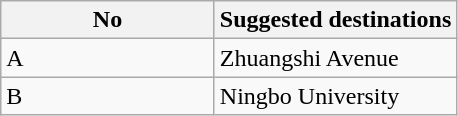<table class="wikitable" style="margin-bottom: 10px;">
<tr>
<th width="135px">No</th>
<th>Suggested destinations</th>
</tr>
<tr>
<td>A</td>
<td>Zhuangshi Avenue</td>
</tr>
<tr>
<td>B</td>
<td>Ningbo University</td>
</tr>
</table>
